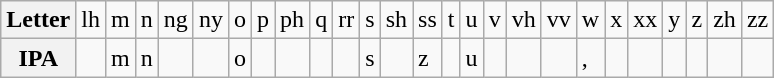<table class="wikitable">
<tr>
<th>Letter</th>
<td>lh</td>
<td>m</td>
<td>n</td>
<td>ng</td>
<td>ny</td>
<td>o</td>
<td>p</td>
<td>ph</td>
<td>q</td>
<td>rr</td>
<td>s</td>
<td>sh</td>
<td>ss</td>
<td>t</td>
<td>u</td>
<td>v</td>
<td>vh</td>
<td>vv</td>
<td>w</td>
<td>x</td>
<td>xx</td>
<td>y</td>
<td>z</td>
<td>zh</td>
<td>zz</td>
</tr>
<tr>
<th>IPA</th>
<td></td>
<td>m</td>
<td>n</td>
<td></td>
<td></td>
<td>o</td>
<td></td>
<td></td>
<td></td>
<td></td>
<td>s</td>
<td></td>
<td>z</td>
<td></td>
<td>u</td>
<td></td>
<td></td>
<td></td>
<td>, </td>
<td></td>
<td></td>
<td></td>
<td></td>
<td></td>
<td></td>
</tr>
</table>
